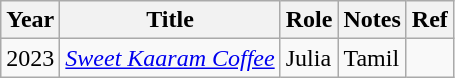<table class="wikitable sortable plainrowheaders">
<tr style="text-align:center;">
<th>Year</th>
<th>Title</th>
<th>Role</th>
<th>Notes</th>
<th>Ref</th>
</tr>
<tr>
<td>2023</td>
<td><em><a href='#'>Sweet Kaaram Coffee</a></em></td>
<td>Julia</td>
<td>Tamil</td>
<td></td>
</tr>
</table>
